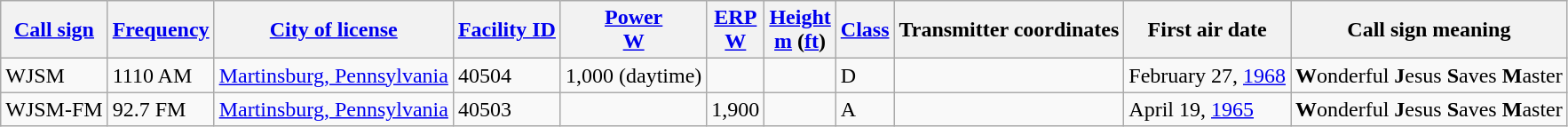<table class="wikitable sortable">
<tr>
<th><a href='#'>Call sign</a></th>
<th data-sort-type="number"><a href='#'>Frequency</a></th>
<th><a href='#'>City of license</a></th>
<th><a href='#'>Facility ID</a></th>
<th data-sort-type="number"><a href='#'>Power</a><br><a href='#'>W</a></th>
<th data-sort-type="number"><a href='#'>ERP</a><br><a href='#'>W</a></th>
<th data-sort-type="number"><a href='#'>Height</a><br><a href='#'>m</a> (<a href='#'>ft</a>)</th>
<th><a href='#'>Class</a></th>
<th class="unsortable">Transmitter coordinates</th>
<th class="unsortable">First air date</th>
<th class="unsortable">Call sign meaning</th>
</tr>
<tr>
<td>WJSM</td>
<td>1110 AM</td>
<td><a href='#'>Martinsburg, Pennsylvania</a></td>
<td>40504</td>
<td>1,000 (daytime)</td>
<td></td>
<td></td>
<td>D</td>
<td></td>
<td>February 27, <a href='#'>1968</a></td>
<td><strong>W</strong>onderful <strong>J</strong>esus <strong>S</strong>aves <strong>M</strong>aster</td>
</tr>
<tr>
<td>WJSM-FM</td>
<td>92.7 FM</td>
<td><a href='#'>Martinsburg, Pennsylvania</a></td>
<td>40503</td>
<td></td>
<td>1,900</td>
<td></td>
<td>A</td>
<td></td>
<td>April 19, <a href='#'>1965</a></td>
<td><strong>W</strong>onderful <strong>J</strong>esus <strong>S</strong>aves <strong>M</strong>aster</td>
</tr>
</table>
